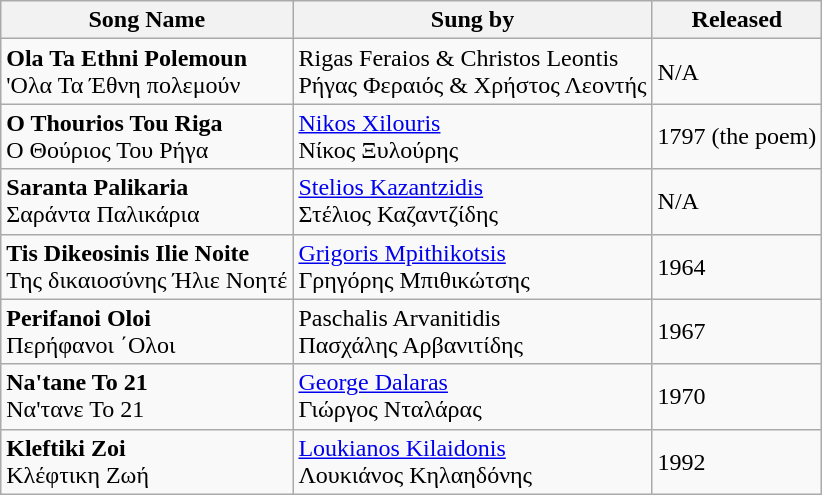<table class="wikitable">
<tr>
<th>Song Name</th>
<th>Sung by</th>
<th>Released</th>
</tr>
<tr>
<td><strong>Ola Ta Ethni Polemoun</strong><br>'Ολα Τα Έθνη πολεμούν</td>
<td>Rigas Feraios & Christos Leontis<br>Ρήγας Φεραιός & Χρήστος Λεοντής</td>
<td>N/A</td>
</tr>
<tr>
<td><strong>O Thourios Tou Riga</strong><br>Ο Θούριος Του Ρήγα</td>
<td><a href='#'>Nikos Xilouris</a><br>Νίκος Ξυλούρης</td>
<td>1797 (the poem)</td>
</tr>
<tr>
<td><strong>Saranta Palikaria</strong><br>Σαράντα Παλικάρια</td>
<td><a href='#'>Stelios Kazantzidis</a><br>Στέλιος Καζαντζίδης</td>
<td>N/A</td>
</tr>
<tr>
<td><strong>Tis Dikeosinis Ilie Noite</strong><br>Της δικαιοσύνης Ήλιε Νοητέ</td>
<td><a href='#'>Grigoris Mpithikotsis</a><br>Γρηγόρης Μπιθικώτσης</td>
<td>1964</td>
</tr>
<tr>
<td><strong>Perifanoi Oloi</strong><br>Περήφανοι ΄Ολοι</td>
<td>Paschalis Arvanitidis<br>Πασχάλης Αρβανιτίδης</td>
<td>1967</td>
</tr>
<tr>
<td><strong>Na'tane To 21</strong><br>Να'τανε Το 21</td>
<td><a href='#'>George Dalaras</a><br>Γιώργος Νταλάρας</td>
<td>1970</td>
</tr>
<tr>
<td><strong>Kleftiki Zoi</strong><br>Κλέφτικη Ζωή</td>
<td><a href='#'>Loukianos Kilaidonis</a><br>Λουκιάνος Κηλαηδόνης</td>
<td>1992</td>
</tr>
</table>
